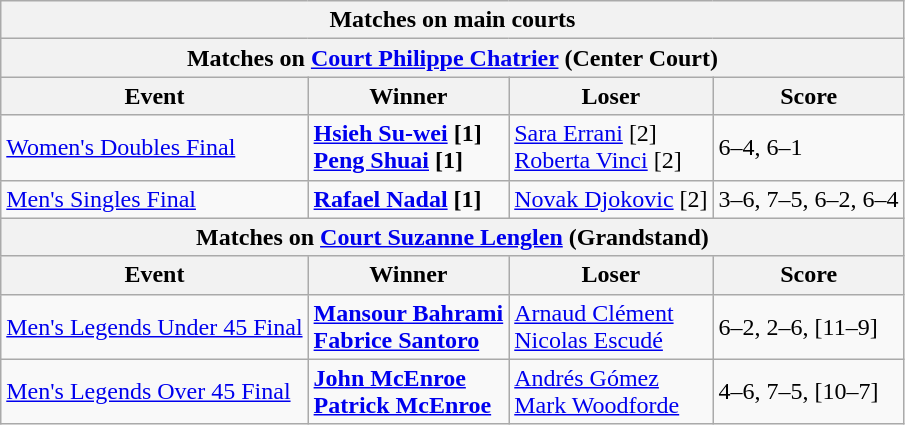<table class="wikitable">
<tr>
<th colspan=4 style=white-space:nowrap>Matches on main courts</th>
</tr>
<tr>
<th colspan=4>Matches on <a href='#'>Court Philippe Chatrier</a> (Center Court)</th>
</tr>
<tr>
<th>Event</th>
<th>Winner</th>
<th>Loser</th>
<th>Score</th>
</tr>
<tr>
<td><a href='#'>Women's Doubles Final</a></td>
<td><strong> <a href='#'>Hsieh Su-wei</a> [1]<br> <a href='#'>Peng Shuai</a> [1]</strong></td>
<td> <a href='#'>Sara Errani</a> [2]<br> <a href='#'>Roberta Vinci</a> [2]</td>
<td>6–4, 6–1</td>
</tr>
<tr>
<td><a href='#'>Men's Singles Final</a></td>
<td><strong> <a href='#'>Rafael Nadal</a> [1] </strong></td>
<td> <a href='#'>Novak Djokovic</a> [2]</td>
<td>3–6, 7–5, 6–2, 6–4</td>
</tr>
<tr>
<th colspan=4>Matches on <a href='#'>Court Suzanne Lenglen</a> (Grandstand)</th>
</tr>
<tr>
<th>Event</th>
<th>Winner</th>
<th>Loser</th>
<th>Score</th>
</tr>
<tr>
<td><a href='#'>Men's Legends Under 45 Final</a></td>
<td><strong> <a href='#'>Mansour Bahrami</a> <br>  <a href='#'>Fabrice Santoro</a></strong></td>
<td> <a href='#'>Arnaud Clément</a> <br>  <a href='#'>Nicolas Escudé</a></td>
<td>6–2, 2–6, [11–9]</td>
</tr>
<tr>
<td><a href='#'>Men's Legends Over 45 Final</a></td>
<td><strong> <a href='#'>John McEnroe</a><br> <a href='#'>Patrick McEnroe</a></strong></td>
<td> <a href='#'>Andrés Gómez</a><br> <a href='#'>Mark Woodforde</a></td>
<td>4–6, 7–5, [10–7]</td>
</tr>
</table>
